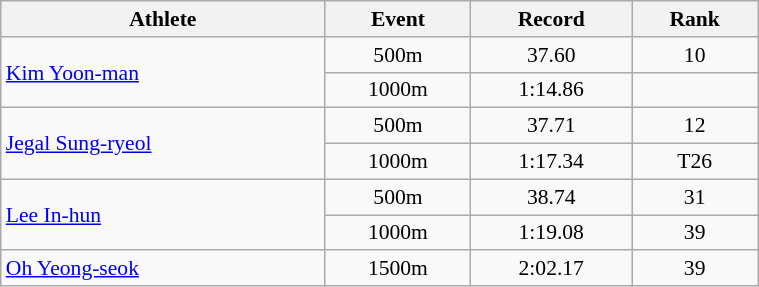<table class=wikitable style="font-size:90%; text-align:center; width:40%">
<tr>
<th>Athlete</th>
<th>Event</th>
<th>Record</th>
<th>Rank</th>
</tr>
<tr>
<td rowspan=2 align=left><a href='#'>Kim Yoon-man</a></td>
<td>500m</td>
<td>37.60</td>
<td>10</td>
</tr>
<tr>
<td>1000m</td>
<td>1:14.86</td>
<td></td>
</tr>
<tr>
<td rowspan=2 align=left><a href='#'>Jegal Sung-ryeol</a></td>
<td>500m</td>
<td>37.71</td>
<td>12</td>
</tr>
<tr>
<td>1000m</td>
<td>1:17.34</td>
<td>T26</td>
</tr>
<tr>
<td rowspan=2 align=left><a href='#'>Lee In-hun</a></td>
<td>500m</td>
<td>38.74</td>
<td>31</td>
</tr>
<tr>
<td>1000m</td>
<td>1:19.08</td>
<td>39</td>
</tr>
<tr>
<td align=left><a href='#'>Oh Yeong-seok</a></td>
<td>1500m</td>
<td>2:02.17</td>
<td>39</td>
</tr>
</table>
